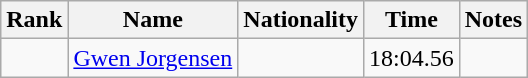<table class="wikitable sortable" style="text-align:center">
<tr>
<th>Rank</th>
<th>Name</th>
<th>Nationality</th>
<th>Time</th>
<th>Notes</th>
</tr>
<tr>
<td align=center></td>
<td align=left><a href='#'>Gwen Jorgensen</a></td>
<td align=left></td>
<td>18:04.56</td>
<td></td>
</tr>
</table>
